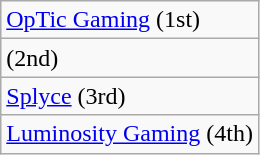<table class="wikitable" style="display: inline-table;">
<tr>
<td><a href='#'>OpTic Gaming</a> (1st)</td>
</tr>
<tr>
<td> (2nd)</td>
</tr>
<tr>
<td><a href='#'>Splyce</a> (3rd)</td>
</tr>
<tr>
<td><a href='#'>Luminosity Gaming</a> (4th)</td>
</tr>
</table>
